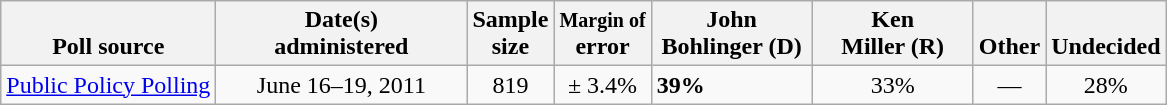<table class="wikitable">
<tr valign= bottom>
<th>Poll source</th>
<th style="width:160px;">Date(s)<br>administered</th>
<th class=small>Sample<br>size</th>
<th><small>Margin of</small><br>error</th>
<th width=100px>John<br>Bohlinger (D)</th>
<th width=100px>Ken<br>Miller (R)</th>
<th>Other</th>
<th>Undecided</th>
</tr>
<tr>
<td><a href='#'>Public Policy Polling</a></td>
<td align=center>June 16–19, 2011</td>
<td align=center>819</td>
<td align=center>± 3.4%</td>
<td><strong>39%</strong></td>
<td align=center>33%</td>
<td align=center>—</td>
<td align=center>28%</td>
</tr>
</table>
